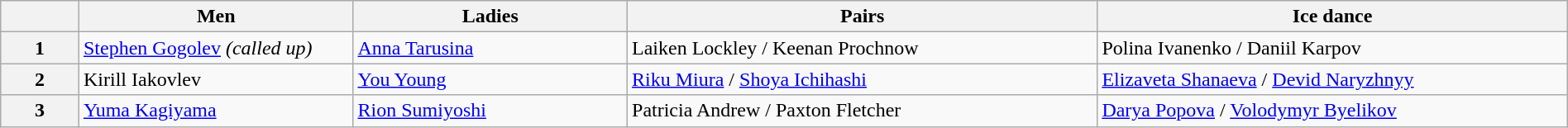<table class="wikitable unsortable" style="text-align:left; width:100%">
<tr>
<th scope="col" style="width:5%"></th>
<th scope="col" style="width:17.5%">Men</th>
<th scope="col" style="width:17.5%">Ladies</th>
<th scope="col" style="width:30%">Pairs</th>
<th scope="col" style="width:30%">Ice dance</th>
</tr>
<tr>
<th scope="row">1</th>
<td> <a href='#'>Stephen Gogolev</a> <em>(called up)</em></td>
<td> <a href='#'>Anna Tarusina</a></td>
<td> Laiken Lockley / Keenan Prochnow</td>
<td> Polina Ivanenko / Daniil Karpov</td>
</tr>
<tr>
<th scope="row">2</th>
<td> Kirill Iakovlev</td>
<td> <a href='#'>You Young</a></td>
<td> <a href='#'>Riku Miura</a> / <a href='#'>Shoya Ichihashi</a></td>
<td> <a href='#'>Elizaveta Shanaeva</a> / <a href='#'>Devid Naryzhnyy</a></td>
</tr>
<tr>
<th scope="row">3</th>
<td> <a href='#'>Yuma Kagiyama</a></td>
<td> <a href='#'>Rion Sumiyoshi</a></td>
<td> Patricia Andrew / Paxton Fletcher</td>
<td> <a href='#'>Darya Popova</a> / <a href='#'>Volodymyr Byelikov</a></td>
</tr>
</table>
